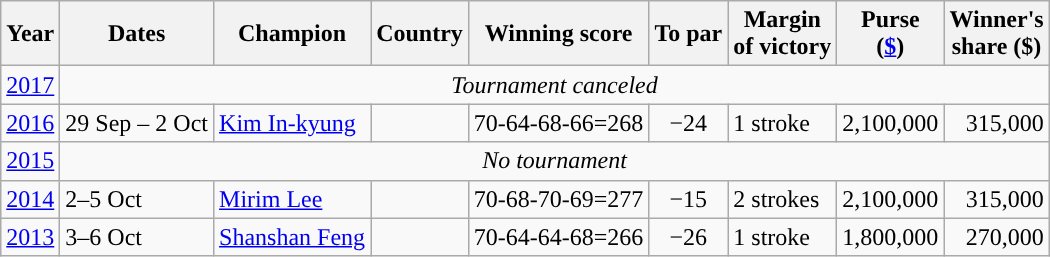<table class="wikitable">
<tr>
<th>Year</th>
<th>Dates</th>
<th>Champion</th>
<th>Country</th>
<th>Winning score</th>
<th>To par</th>
<th>Margin<br>of victory</th>
<th>Purse<br>(<a href='#'>$</a>)</th>
<th>Winner's<br>share ($)</th>
</tr>
<tr>
<td><a href='#'>2017</a></td>
<td colspan=8 style="text-align:center;"><em>Tournament canceled</em></td>
</tr>
<tr>
<td><a href='#'>2016</a></td>
<td>29 Sep – 2 Oct</td>
<td><a href='#'>Kim In-kyung</a></td>
<td></td>
<td>70-64-68-66=268</td>
<td align=center>−24</td>
<td>1 stroke</td>
<td align=right>2,100,000</td>
<td align=right>315,000</td>
</tr>
<tr>
<td><a href='#'>2015</a></td>
<td colspan=8 style="text-align:center;"><em>No tournament</em></td>
</tr>
<tr>
<td><a href='#'>2014</a></td>
<td>2–5 Oct</td>
<td><a href='#'>Mirim Lee</a></td>
<td></td>
<td>70-68-70-69=277</td>
<td align=center>−15</td>
<td>2 strokes</td>
<td align=right>2,100,000</td>
<td align=right>315,000</td>
</tr>
<tr>
<td><a href='#'>2013</a></td>
<td>3–6 Oct</td>
<td><a href='#'>Shanshan Feng</a></td>
<td></td>
<td>70-64-64-68=266</td>
<td align=center>−26</td>
<td>1 stroke</td>
<td align=right>1,800,000</td>
<td align=right>270,000</td>
</tr>
</table>
